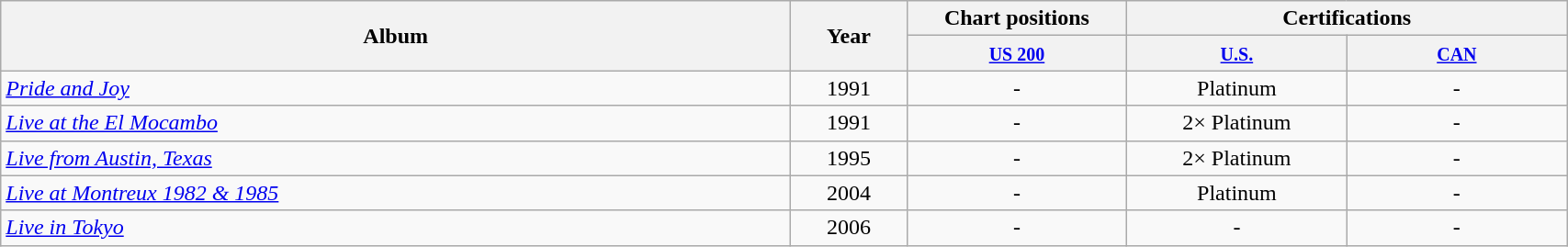<table class="wikitable"  style="width: 90%; text-align:center;">
<tr>
<th rowspan="2" width="450px">Album</th>
<th rowspan="2" width="60px">Year</th>
<th colspan="1">Chart positions</th>
<th colspan="2">Certifications</th>
</tr>
<tr>
<th width="120"><small><a href='#'>US 200</a></small></th>
<th width="120"><small><a href='#'>U.S.</a></small></th>
<th width="120"><small><a href='#'>CAN</a></small></th>
</tr>
<tr>
<td align=left><em><a href='#'>Pride and Joy</a></em></td>
<td>1991</td>
<td>-</td>
<td>Platinum</td>
<td>-</td>
</tr>
<tr>
<td align=left><em><a href='#'>Live at the El Mocambo</a></em></td>
<td>1991</td>
<td>-</td>
<td>2× Platinum</td>
<td>-</td>
</tr>
<tr>
<td align=left><em><a href='#'>Live from Austin, Texas</a></em></td>
<td>1995</td>
<td>-</td>
<td>2× Platinum</td>
<td>-</td>
</tr>
<tr>
<td align=left><em><a href='#'>Live at Montreux 1982 & 1985</a></em></td>
<td>2004</td>
<td>-</td>
<td>Platinum</td>
<td>-</td>
</tr>
<tr>
<td align=left><em><a href='#'>Live in Tokyo</a></em></td>
<td>2006</td>
<td>-</td>
<td>-</td>
<td>-</td>
</tr>
</table>
